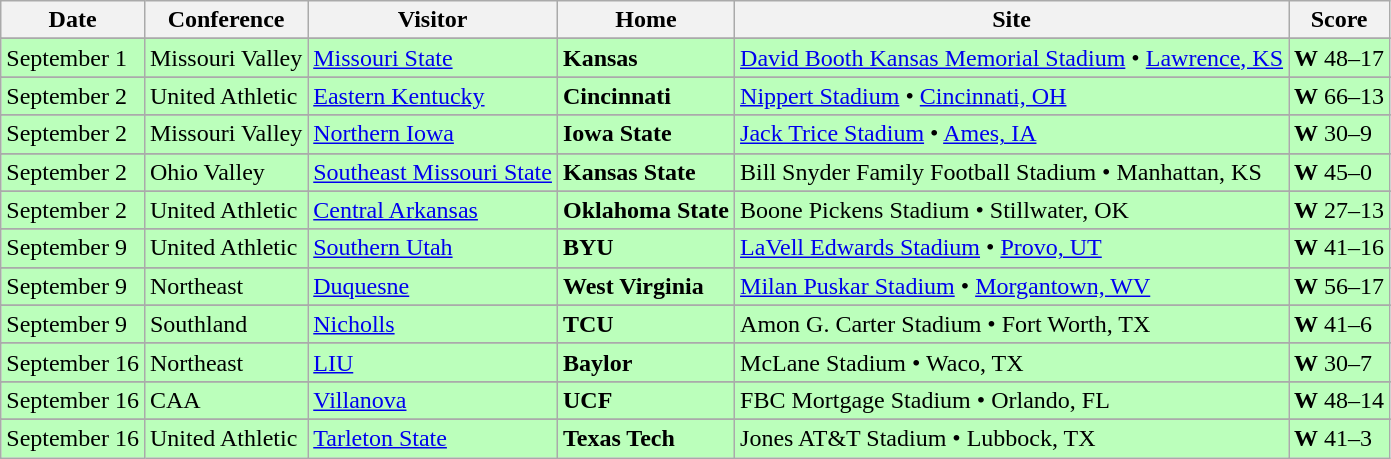<table class="wikitable">
<tr>
<th>Date</th>
<th>Conference</th>
<th>Visitor</th>
<th>Home</th>
<th>Site</th>
<th>Score</th>
</tr>
<tr>
</tr>
<tr style="background:#bfb;">
<td>September 1</td>
<td>Missouri Valley</td>
<td><a href='#'>Missouri State</a></td>
<td><strong>Kansas</strong></td>
<td><a href='#'>David Booth Kansas Memorial Stadium</a> • <a href='#'>Lawrence, KS</a></td>
<td><strong>W</strong> 48–17</td>
</tr>
<tr>
</tr>
<tr style="background:#bfb;">
<td>September 2</td>
<td>United Athletic</td>
<td><a href='#'>Eastern Kentucky</a></td>
<td><strong>Cincinnati</strong></td>
<td><a href='#'>Nippert Stadium</a> • <a href='#'>Cincinnati, OH</a></td>
<td><strong>W</strong> 66–13</td>
</tr>
<tr>
</tr>
<tr style="background:#bfb;">
<td>September 2</td>
<td>Missouri Valley</td>
<td><a href='#'>Northern Iowa</a></td>
<td><strong>Iowa State</strong></td>
<td><a href='#'>Jack Trice Stadium</a> • <a href='#'>Ames, IA</a></td>
<td><strong>W</strong> 30–9</td>
</tr>
<tr>
</tr>
<tr style="background:#bfb;">
<td>September 2</td>
<td>Ohio Valley</td>
<td><a href='#'>Southeast Missouri State</a></td>
<td><strong>Kansas State</strong></td>
<td>Bill Snyder Family Football Stadium • Manhattan, KS</td>
<td><strong>W</strong> 45–0</td>
</tr>
<tr>
</tr>
<tr style="background:#bfb;">
<td>September 2</td>
<td>United Athletic</td>
<td><a href='#'>Central Arkansas</a></td>
<td><strong>Oklahoma State</strong></td>
<td>Boone Pickens Stadium • Stillwater, OK</td>
<td><strong>W</strong> 27–13</td>
</tr>
<tr>
</tr>
<tr style="background:#bfb;">
<td>September 9</td>
<td>United Athletic</td>
<td><a href='#'>Southern Utah</a></td>
<td><strong>BYU</strong></td>
<td><a href='#'>LaVell Edwards Stadium</a> • <a href='#'>Provo, UT</a></td>
<td><strong>W</strong> 41–16</td>
</tr>
<tr>
</tr>
<tr style="background:#bfb;">
<td>September 9</td>
<td>Northeast</td>
<td><a href='#'>Duquesne</a></td>
<td><strong>West Virginia</strong></td>
<td><a href='#'>Milan Puskar Stadium</a> • <a href='#'>Morgantown, WV</a></td>
<td><strong>W</strong> 56–17</td>
</tr>
<tr>
</tr>
<tr style="background:#bfb;">
<td>September 9</td>
<td>Southland</td>
<td><a href='#'>Nicholls</a></td>
<td><strong>TCU</strong></td>
<td>Amon G. Carter Stadium • Fort Worth, TX</td>
<td><strong>W</strong> 41–6</td>
</tr>
<tr>
</tr>
<tr style="background:#bfb;">
<td>September 16</td>
<td>Northeast</td>
<td><a href='#'>LIU</a></td>
<td><strong>Baylor</strong></td>
<td>McLane Stadium • Waco, TX</td>
<td><strong>W</strong> 30–7</td>
</tr>
<tr>
</tr>
<tr style="background:#bfb;">
<td>September 16</td>
<td>CAA</td>
<td><a href='#'>Villanova</a></td>
<td><strong>UCF</strong></td>
<td>FBC Mortgage Stadium • Orlando, FL</td>
<td><strong>W</strong> 48–14</td>
</tr>
<tr>
</tr>
<tr style="background:#bfb;">
<td>September 16</td>
<td>United Athletic</td>
<td><a href='#'>Tarleton State</a></td>
<td><strong>Texas Tech</strong></td>
<td>Jones AT&T Stadium • Lubbock, TX</td>
<td><strong>W</strong> 41–3</td>
</tr>
</table>
